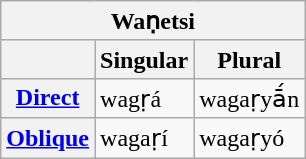<table class="wikitable">
<tr>
<th colspan="3">Waṇetsi</th>
</tr>
<tr>
<th></th>
<th>Singular</th>
<th>Plural</th>
</tr>
<tr>
<th><strong><a href='#'>Direct</a></strong></th>
<td>wagṛá</td>
<td>wagaṛyā́n</td>
</tr>
<tr>
<th><strong><a href='#'>Oblique</a></strong></th>
<td>wagaṛí</td>
<td>wagaṛyó</td>
</tr>
</table>
